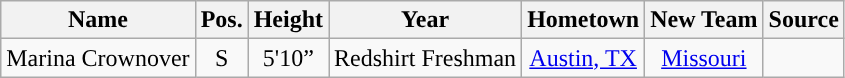<table class="wikitable sortable" border="1">
<tr>
<th style="text-align:center; ">Name</th>
<th style="text-align:center; ">Pos.</th>
<th style="text-align:center; ">Height</th>
<th style="text-align:center; ">Year</th>
<th style="text-align:center; ">Hometown</th>
<th style="text-align:center; ">New Team</th>
<th style="text-align:center; ">Source</th>
</tr>
<tr align="center">
<td>Marina Crownover</td>
<td>S</td>
<td>5'10”</td>
<td>Redshirt Freshman</td>
<td><a href='#'>Austin, TX</a></td>
<td><a href='#'>Missouri</a></td>
<td></td>
</tr>
</table>
